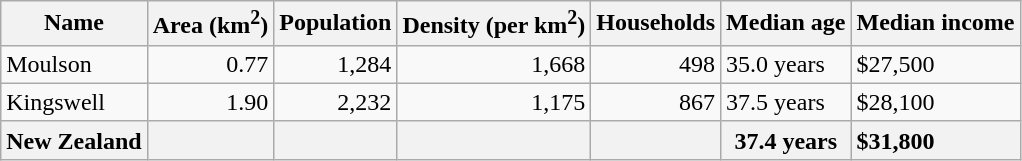<table class="wikitable">
<tr>
<th>Name</th>
<th>Area (km<sup>2</sup>)</th>
<th>Population</th>
<th>Density (per km<sup>2</sup>)</th>
<th>Households</th>
<th>Median age</th>
<th>Median income</th>
</tr>
<tr>
<td>Moulson</td>
<td style="text-align:right;">0.77</td>
<td style="text-align:right;">1,284</td>
<td style="text-align:right;">1,668</td>
<td style="text-align:right;">498</td>
<td>35.0 years</td>
<td>$27,500</td>
</tr>
<tr>
<td>Kingswell</td>
<td style="text-align:right;">1.90</td>
<td style="text-align:right;">2,232</td>
<td style="text-align:right;">1,175</td>
<td style="text-align:right;">867</td>
<td>37.5 years</td>
<td>$28,100</td>
</tr>
<tr>
<th>New Zealand</th>
<th></th>
<th></th>
<th></th>
<th></th>
<th>37.4 years</th>
<th style="text-align:left;">$31,800</th>
</tr>
</table>
